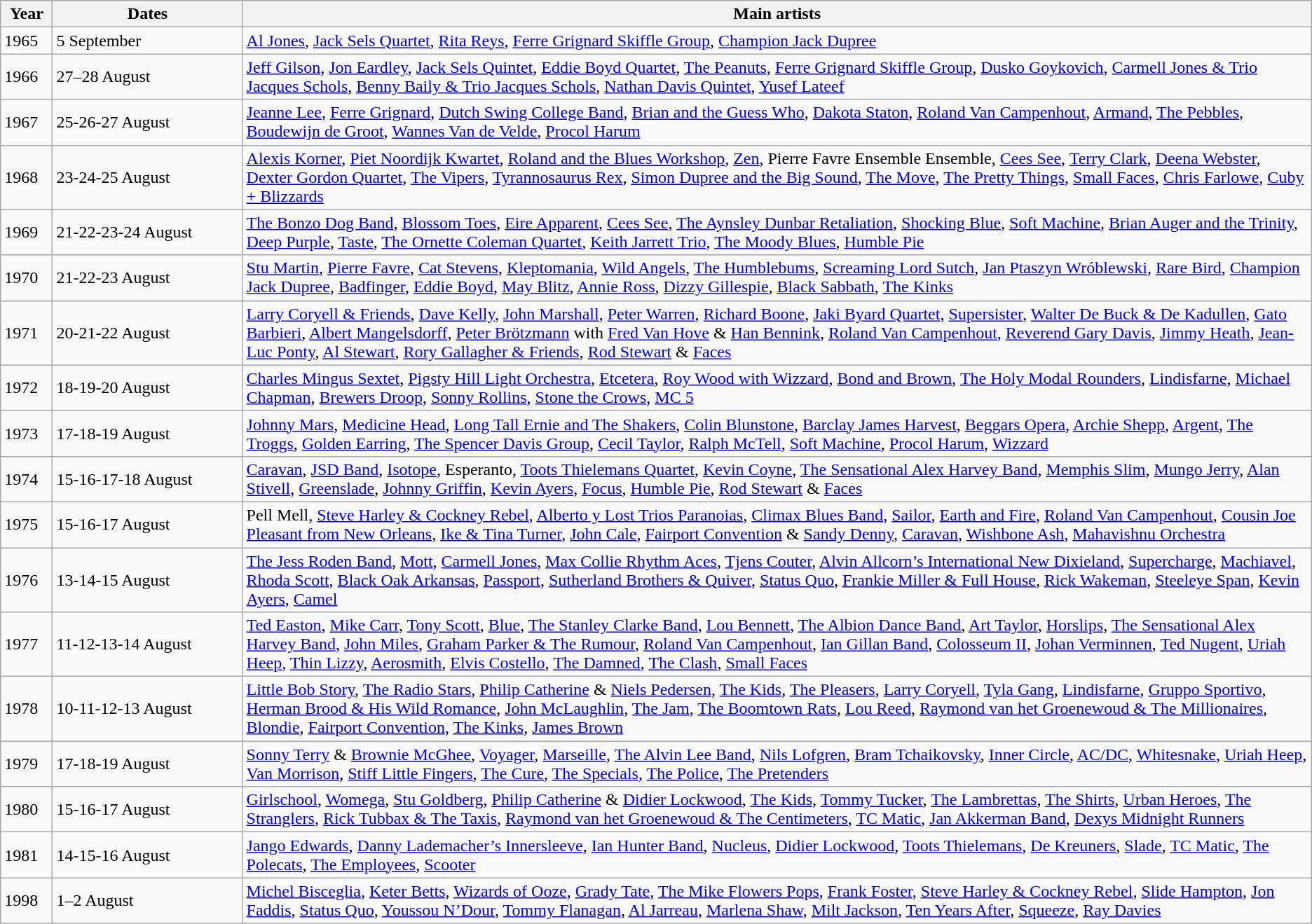<table class="wikitable sortable">
<tr>
<th style="width:1%;">Year</th>
<th style="width:8%;">Dates</th>
<th style="width:45%;">Main artists</th>
</tr>
<tr>
<td>1965</td>
<td>5 September</td>
<td><a href='#'>Al Jones</a>, <a href='#'>Jack Sels Quartet</a>, <a href='#'>Rita Reys</a>, <a href='#'>Ferre Grignard Skiffle Group</a>, <a href='#'>Champion Jack Dupree</a></td>
</tr>
<tr>
<td>1966</td>
<td>27–28 August</td>
<td><a href='#'>Jeff Gilson</a>, <a href='#'>Jon Eardley</a>, <a href='#'>Jack Sels Quintet</a>, <a href='#'>Eddie Boyd Quartet</a>, <a href='#'>The Peanuts</a>, <a href='#'>Ferre Grignard Skiffle Group</a>, <a href='#'>Dusko Goykovich</a>, <a href='#'>Carmell Jones & Trio Jacques Schols</a>, <a href='#'>Benny Baily & Trio Jacques Schols</a>, <a href='#'>Nathan Davis Quintet</a>, <a href='#'>Yusef Lateef</a></td>
</tr>
<tr>
<td>1967</td>
<td>25-26-27 August</td>
<td><a href='#'>Jeanne Lee</a>, <a href='#'>Ferre Grignard</a>, <a href='#'>Dutch Swing College Band</a>, <a href='#'>Brian and the Guess Who</a>, <a href='#'>Dakota Staton</a>, <a href='#'>Roland Van Campenhout</a>, <a href='#'>Armand</a>, <a href='#'>The Pebbles</a>, <a href='#'>Boudewijn de Groot</a>, <a href='#'>Wannes Van de Velde</a>, <a href='#'>Procol Harum</a></td>
</tr>
<tr>
<td>1968</td>
<td>23-24-25 August</td>
<td><a href='#'>Alexis Korner</a>, <a href='#'>Piet Noordijk Kwartet</a>, <a href='#'>Roland and the Blues Workshop</a>, <a href='#'>Zen</a>, Pierre Favre Ensemble Ensemble, <a href='#'>Cees See</a>, <a href='#'>Terry Clark</a>, <a href='#'>Deena Webster</a>, <a href='#'>Dexter Gordon Quartet</a>, <a href='#'>The Vipers</a>, <a href='#'>Tyrannosaurus Rex</a>, <a href='#'>Simon Dupree and the Big Sound</a>, <a href='#'>The Move</a>, <a href='#'>The Pretty Things</a>, <a href='#'>Small Faces</a>, <a href='#'>Chris Farlowe</a>, <a href='#'>Cuby + Blizzards</a></td>
</tr>
<tr>
<td>1969</td>
<td>21-22-23-24 August</td>
<td><a href='#'>The Bonzo Dog Band</a>, <a href='#'>Blossom Toes</a>, <a href='#'>Eire Apparent</a>, <a href='#'>Cees See</a>, <a href='#'>The Aynsley Dunbar Retaliation</a>, <a href='#'>Shocking Blue</a>, <a href='#'>Soft Machine</a>, <a href='#'>Brian Auger and the Trinity</a>, <a href='#'>Deep Purple</a>, <a href='#'>Taste</a>, <a href='#'>The Ornette Coleman Quartet</a>, <a href='#'>Keith Jarrett Trio</a>, <a href='#'>The Moody Blues</a>, <a href='#'>Humble Pie</a></td>
</tr>
<tr>
<td>1970</td>
<td>21-22-23 August</td>
<td><a href='#'>Stu Martin</a>, <a href='#'>Pierre Favre</a>, <a href='#'>Cat Stevens</a>, <a href='#'>Kleptomania</a>, <a href='#'>Wild Angels</a>, <a href='#'>The Humblebums</a>, <a href='#'>Screaming Lord Sutch</a>, <a href='#'>Jan Ptaszyn Wróblewski</a>, <a href='#'>Rare Bird</a>, <a href='#'>Champion Jack Dupree</a>, <a href='#'>Badfinger</a>, <a href='#'>Eddie Boyd</a>, <a href='#'>May Blitz</a>, <a href='#'>Annie Ross</a>, <a href='#'>Dizzy Gillespie</a>, <a href='#'>Black Sabbath</a>, <a href='#'>The Kinks</a></td>
</tr>
<tr>
<td>1971</td>
<td>20-21-22 August</td>
<td><a href='#'>Larry Coryell & Friends</a>, <a href='#'>Dave Kelly</a>, <a href='#'>John Marshall</a>, <a href='#'>Peter Warren</a>, <a href='#'>Richard Boone</a>, <a href='#'>Jaki Byard Quartet</a>, <a href='#'>Supersister</a>, <a href='#'>Walter De Buck & De Kadullen</a>, <a href='#'>Gato Barbieri</a>, <a href='#'>Albert Mangelsdorff</a>, <a href='#'>Peter Brötzmann</a> with <a href='#'>Fred Van Hove</a> & <a href='#'>Han Bennink</a>, <a href='#'>Roland Van Campenhout</a>, <a href='#'>Reverend Gary Davis</a>, <a href='#'>Jimmy Heath</a>, <a href='#'>Jean-Luc Ponty</a>, <a href='#'>Al Stewart</a>, <a href='#'>Rory Gallagher & Friends</a>, <a href='#'>Rod Stewart</a> & <a href='#'>Faces</a></td>
</tr>
<tr>
<td>1972</td>
<td>18-19-20 August</td>
<td><a href='#'>Charles Mingus Sextet</a>, <a href='#'>Pigsty Hill Light Orchestra</a>, <a href='#'>Etcetera</a>, <a href='#'>Roy Wood with Wizzard</a>, <a href='#'>Bond and Brown</a>, <a href='#'>The Holy Modal Rounders</a>, <a href='#'>Lindisfarne</a>, <a href='#'>Michael Chapman</a>, <a href='#'>Brewers Droop</a>, <a href='#'>Sonny Rollins</a>, <a href='#'>Stone the Crows</a>, <a href='#'>MC 5</a></td>
</tr>
<tr>
<td>1973</td>
<td>17-18-19 August</td>
<td><a href='#'>Johnny Mars</a>, <a href='#'>Medicine Head</a>, <a href='#'>Long Tall Ernie and The Shakers</a>, <a href='#'>Colin Blunstone</a>, <a href='#'>Barclay James Harvest</a>, <a href='#'>Beggars Opera</a>, <a href='#'>Archie Shepp</a>, <a href='#'>Argent</a>, <a href='#'>The Troggs</a>, <a href='#'>Golden Earring</a>, <a href='#'>The Spencer Davis Group</a>, <a href='#'>Cecil Taylor</a>, <a href='#'>Ralph McTell</a>, <a href='#'>Soft Machine</a>, <a href='#'>Procol Harum</a>, <a href='#'>Wizzard</a></td>
</tr>
<tr>
<td>1974</td>
<td>15-16-17-18 August</td>
<td><a href='#'>Caravan</a>, <a href='#'>JSD Band</a>, <a href='#'>Isotope</a>, Esperanto, <a href='#'>Toots Thielemans Quartet</a>, <a href='#'>Kevin Coyne</a>, <a href='#'>The Sensational Alex Harvey Band</a>, <a href='#'>Memphis Slim</a>, <a href='#'>Mungo Jerry</a>, <a href='#'>Alan Stivell</a>, <a href='#'>Greenslade</a>, <a href='#'>Johnny Griffin</a>, <a href='#'>Kevin Ayers</a>, <a href='#'>Focus</a>, <a href='#'>Humble Pie</a>, <a href='#'>Rod Stewart</a> & <a href='#'>Faces</a></td>
</tr>
<tr>
<td>1975</td>
<td>15-16-17 August</td>
<td>Pell Mell, <a href='#'>Steve Harley & Cockney Rebel</a>, <a href='#'>Alberto y Lost Trios Paranoias</a>, <a href='#'>Climax Blues Band</a>, <a href='#'>Sailor</a>, <a href='#'>Earth and Fire</a>, <a href='#'>Roland Van Campenhout</a>, <a href='#'>Cousin Joe Pleasant from New Orleans</a>, <a href='#'>Ike & Tina Turner</a>, <a href='#'>John Cale</a>, <a href='#'>Fairport Convention</a> & <a href='#'>Sandy Denny</a>, <a href='#'>Caravan</a>, <a href='#'>Wishbone Ash</a>, <a href='#'>Mahavishnu Orchestra</a></td>
</tr>
<tr>
<td>1976</td>
<td>13-14-15 August</td>
<td><a href='#'>The Jess Roden Band</a>, <a href='#'>Mott</a>, <a href='#'>Carmell Jones</a>, <a href='#'>Max Collie Rhythm Aces</a>, <a href='#'>Tjens Couter</a>, <a href='#'>Alvin Allcorn’s International New Dixieland</a>, <a href='#'>Supercharge</a>, <a href='#'>Machiavel</a>, <a href='#'>Rhoda Scott</a>, <a href='#'>Black Oak Arkansas</a>, <a href='#'>Passport</a>, <a href='#'>Sutherland Brothers & Quiver</a>, <a href='#'>Status Quo</a>, <a href='#'>Frankie Miller & Full House</a>, <a href='#'>Rick Wakeman</a>, <a href='#'>Steeleye Span</a>, <a href='#'>Kevin Ayers</a>, <a href='#'>Camel</a></td>
</tr>
<tr>
<td>1977</td>
<td>11-12-13-14 August</td>
<td><a href='#'>Ted Easton</a>, <a href='#'>Mike Carr</a>, <a href='#'>Tony Scott</a>, <a href='#'>Blue</a>, <a href='#'>The Stanley Clarke Band</a>, <a href='#'>Lou Bennett</a>, <a href='#'>The Albion Dance Band</a>, <a href='#'>Art Taylor</a>, <a href='#'>Horslips</a>, <a href='#'>The Sensational Alex Harvey Band</a>, <a href='#'>John Miles</a>, <a href='#'>Graham Parker & The Rumour</a>, <a href='#'>Roland Van Campenhout</a>, <a href='#'>Ian Gillan Band</a>, <a href='#'>Colosseum II</a>, <a href='#'>Johan Verminnen</a>, <a href='#'>Ted Nugent</a>, <a href='#'>Uriah Heep</a>, <a href='#'>Thin Lizzy</a>, <a href='#'>Aerosmith</a>, <a href='#'>Elvis Costello</a>, <a href='#'>The Damned</a>, <a href='#'>The Clash</a>, <a href='#'>Small Faces</a></td>
</tr>
<tr>
<td>1978</td>
<td>10-11-12-13 August</td>
<td><a href='#'>Little Bob Story</a>, <a href='#'>The Radio Stars</a>, <a href='#'>Philip Catherine</a> & <a href='#'>Niels Pedersen</a>, <a href='#'>The Kids</a>, <a href='#'>The Pleasers</a>, <a href='#'>Larry Coryell</a>, <a href='#'>Tyla Gang</a>, <a href='#'>Lindisfarne</a>, <a href='#'>Gruppo Sportivo</a>, <a href='#'>Herman Brood & His Wild Romance</a>, <a href='#'>John McLaughlin</a>, <a href='#'>The Jam</a>, <a href='#'>The Boomtown Rats</a>, <a href='#'>Lou Reed</a>, <a href='#'>Raymond van het Groenewoud & The Millionaires</a>, <a href='#'>Blondie</a>, <a href='#'>Fairport Convention</a>, <a href='#'>The Kinks</a>, <a href='#'>James Brown</a></td>
</tr>
<tr>
<td>1979</td>
<td>17-18-19 August</td>
<td><a href='#'>Sonny Terry</a> & <a href='#'>Brownie McGhee</a>, <a href='#'>Voyager</a>, <a href='#'>Marseille</a>, <a href='#'>The Alvin Lee Band</a>, <a href='#'>Nils Lofgren</a>, <a href='#'>Bram Tchaikovsky</a>, <a href='#'>Inner Circle</a>, <a href='#'>AC/DC</a>, <a href='#'>Whitesnake</a>, <a href='#'>Uriah Heep</a>, <a href='#'>Van Morrison</a>, <a href='#'>Stiff Little Fingers</a>, <a href='#'>The Cure</a>, <a href='#'>The Specials</a>, <a href='#'>The Police</a>, <a href='#'>The Pretenders</a></td>
</tr>
<tr>
<td>1980</td>
<td>15-16-17 August</td>
<td><a href='#'>Girlschool</a>, <a href='#'>Womega</a>, <a href='#'>Stu Goldberg</a>, <a href='#'>Philip Catherine</a> & <a href='#'>Didier Lockwood</a>, <a href='#'>The Kids</a>, <a href='#'>Tommy Tucker</a>, <a href='#'>The Lambrettas</a>, <a href='#'>The Shirts</a>, <a href='#'>Urban Heroes</a>, <a href='#'>The Stranglers</a>, <a href='#'>Rick Tubbax & The Taxis</a>, <a href='#'>Raymond van het Groenewoud & The Centimeters</a>, <a href='#'>TC Matic</a>, <a href='#'>Jan Akkerman Band</a>, <a href='#'>Dexys Midnight Runners</a></td>
</tr>
<tr>
<td>1981</td>
<td>14-15-16 August</td>
<td><a href='#'>Jango Edwards</a>, <a href='#'>Danny Lademacher’s Innersleeve</a>, <a href='#'>Ian Hunter Band</a>, <a href='#'>Nucleus</a>, <a href='#'>Didier Lockwood</a>, <a href='#'>Toots Thielemans</a>, <a href='#'>De Kreuners</a>, <a href='#'>Slade</a>, <a href='#'>TC Matic</a>, <a href='#'>The Polecats</a>, <a href='#'>The Employees</a>, <a href='#'>Scooter</a></td>
</tr>
<tr>
<td>1998</td>
<td>1–2 August</td>
<td><a href='#'>Michel Bisceglia</a>, <a href='#'>Keter Betts</a>, <a href='#'>Wizards of Ooze</a>, <a href='#'>Grady Tate</a>, <a href='#'>The Mike Flowers Pops</a>, <a href='#'>Frank Foster</a>, <a href='#'>Steve Harley & Cockney Rebel</a>, <a href='#'>Slide Hampton</a>, <a href='#'>Jon Faddis</a>, <a href='#'>Status Quo</a>, <a href='#'>Youssou N’Dour</a>, <a href='#'>Tommy Flanagan</a>, <a href='#'>Al Jarreau</a>, <a href='#'>Marlena Shaw</a>, <a href='#'>Milt Jackson</a>, <a href='#'>Ten Years After</a>, <a href='#'>Squeeze</a>, <a href='#'>Ray Davies</a></td>
</tr>
</table>
